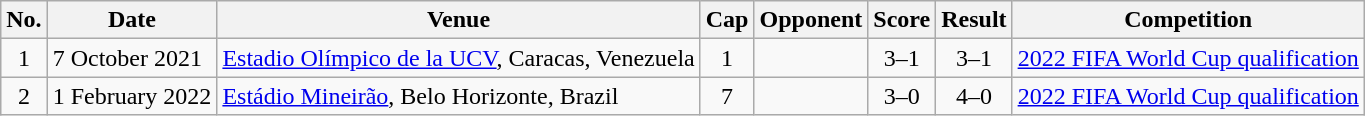<table class="wikitable sortable">
<tr>
<th>No.</th>
<th>Date</th>
<th>Venue</th>
<th>Cap</th>
<th>Opponent</th>
<th>Score</th>
<th>Result</th>
<th>Competition</th>
</tr>
<tr>
<td align="center">1</td>
<td>7 October 2021</td>
<td><a href='#'>Estadio Olímpico de la UCV</a>, Caracas, Venezuela</td>
<td align="center">1</td>
<td></td>
<td align="center">3–1</td>
<td align="center">3–1</td>
<td><a href='#'>2022 FIFA World Cup qualification</a></td>
</tr>
<tr>
<td align="center">2</td>
<td>1 February 2022</td>
<td><a href='#'>Estádio Mineirão</a>, Belo Horizonte, Brazil</td>
<td align=center>7</td>
<td></td>
<td align="center">3–0</td>
<td align="center">4–0</td>
<td><a href='#'>2022 FIFA World Cup qualification</a></td>
</tr>
</table>
